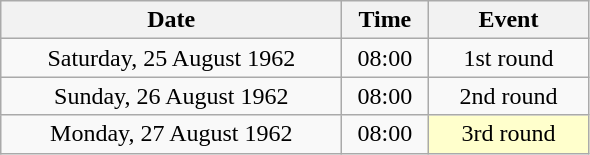<table class = "wikitable" style="text-align:center;">
<tr>
<th width=220>Date</th>
<th width=50>Time</th>
<th width=100>Event</th>
</tr>
<tr>
<td>Saturday, 25 August 1962</td>
<td>08:00</td>
<td>1st round</td>
</tr>
<tr>
<td>Sunday, 26 August 1962</td>
<td>08:00</td>
<td>2nd round</td>
</tr>
<tr>
<td>Monday, 27 August 1962</td>
<td>08:00</td>
<td bgcolor=ffffcc>3rd round</td>
</tr>
</table>
